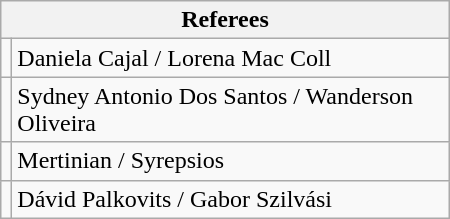<table class="wikitable" style="width:300px;">
<tr>
<th colspan=2>Referees</th>
</tr>
<tr>
<td align=left></td>
<td>Daniela Cajal / Lorena Mac Coll</td>
</tr>
<tr>
<td align=left></td>
<td>Sydney Antonio Dos Santos / Wanderson Oliveira</td>
</tr>
<tr>
<td align=left></td>
<td>Mertinian / Syrepsios</td>
</tr>
<tr>
<td align=left></td>
<td>Dávid Palkovits / Gabor Szilvási</td>
</tr>
</table>
